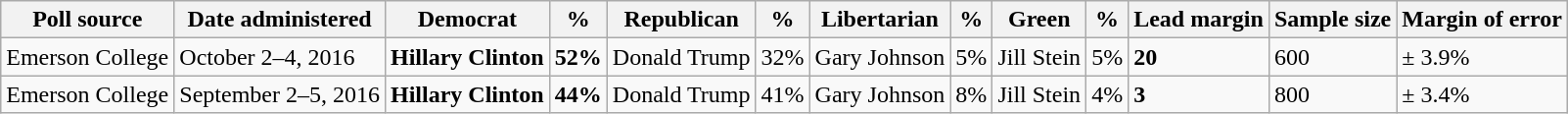<table class="wikitable">
<tr>
<th>Poll source</th>
<th>Date administered</th>
<th>Democrat</th>
<th>%</th>
<th>Republican</th>
<th>%</th>
<th>Libertarian</th>
<th>%</th>
<th>Green</th>
<th>%</th>
<th>Lead margin</th>
<th>Sample size</th>
<th>Margin of error</th>
</tr>
<tr>
<td>Emerson College</td>
<td>October 2–4, 2016</td>
<td><strong>Hillary Clinton</strong></td>
<td><strong>52%</strong></td>
<td>Donald Trump</td>
<td>32%</td>
<td>Gary Johnson</td>
<td>5%</td>
<td>Jill Stein</td>
<td>5%</td>
<td><strong>20</strong></td>
<td>600</td>
<td>± 3.9%</td>
</tr>
<tr>
<td>Emerson College</td>
<td>September 2–5, 2016</td>
<td><strong>Hillary Clinton</strong></td>
<td><strong>44%</strong></td>
<td>Donald Trump</td>
<td>41%</td>
<td>Gary Johnson</td>
<td>8%</td>
<td>Jill Stein</td>
<td>4%</td>
<td><strong>3</strong></td>
<td>800</td>
<td>± 3.4%</td>
</tr>
</table>
